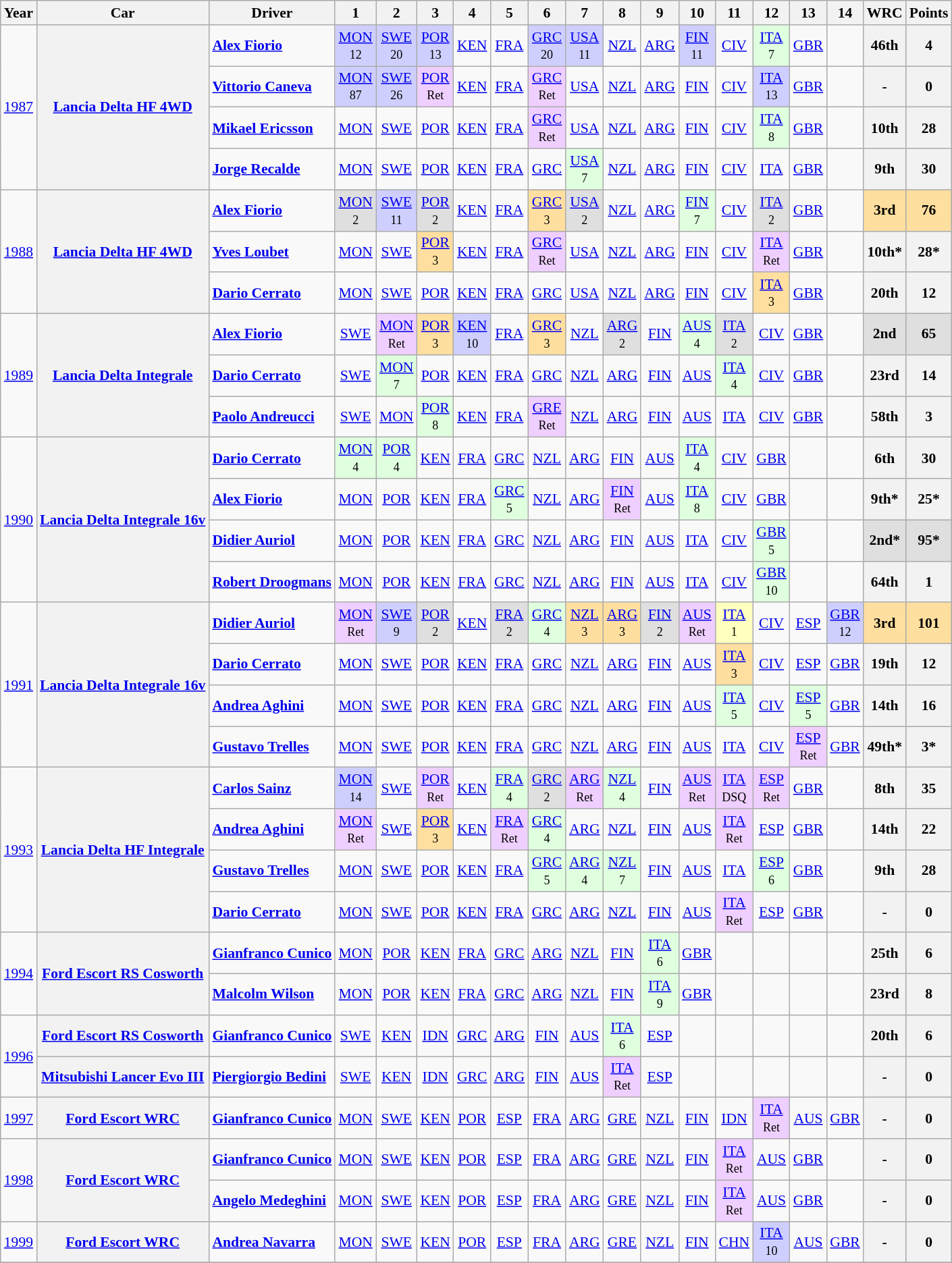<table class="wikitable" style="text-align:center; font-size:90%">
<tr>
<th>Year</th>
<th>Car</th>
<th>Driver</th>
<th>1</th>
<th>2</th>
<th>3</th>
<th>4</th>
<th>5</th>
<th>6</th>
<th>7</th>
<th>8</th>
<th>9</th>
<th>10</th>
<th>11</th>
<th>12</th>
<th>13</th>
<th>14</th>
<th>WRC</th>
<th>Points</th>
</tr>
<tr>
<td rowspan="4"><a href='#'>1987</a></td>
<th rowspan="4"><a href='#'>Lancia Delta HF 4WD</a></th>
<td align=left> <strong><a href='#'>Alex Fiorio</a></strong></td>
<td style="background:#CFCFFF;"><a href='#'>MON</a><br><small>12</small></td>
<td style="background:#CFCFFF;"><a href='#'>SWE</a><br><small>20</small></td>
<td style="background:#CFCFFF;"><a href='#'>POR</a><br><small>13</small></td>
<td><a href='#'>KEN</a></td>
<td><a href='#'>FRA</a></td>
<td style="background:#CFCFFF;"><a href='#'>GRC</a><br><small>20</small></td>
<td style="background:#CFCFFF;"><a href='#'>USA</a><br><small>11</small></td>
<td><a href='#'>NZL</a></td>
<td><a href='#'>ARG</a></td>
<td style="background:#CFCFFF;"><a href='#'>FIN</a><br><small>11</small></td>
<td><a href='#'>CIV</a></td>
<td style="background:#DFFFDF;"><a href='#'>ITA</a><br><small>7</small></td>
<td><a href='#'>GBR</a></td>
<td></td>
<th>46th</th>
<th>4</th>
</tr>
<tr>
<td align=left> <strong><a href='#'>Vittorio Caneva</a></strong></td>
<td style="background:#CFCFFF;"><a href='#'>MON</a><br><small>87</small></td>
<td style="background:#CFCFFF;"><a href='#'>SWE</a><br><small>26</small></td>
<td style="background:#EFCFFF;"><a href='#'>POR</a><br><small>Ret</small></td>
<td><a href='#'>KEN</a></td>
<td><a href='#'>FRA</a></td>
<td style="background:#EFCFFF;"><a href='#'>GRC</a><br><small>Ret</small></td>
<td><a href='#'>USA</a></td>
<td><a href='#'>NZL</a></td>
<td><a href='#'>ARG</a></td>
<td><a href='#'>FIN</a></td>
<td><a href='#'>CIV</a></td>
<td style="background:#CFCFFF;"><a href='#'>ITA</a><br><small>13</small></td>
<td><a href='#'>GBR</a></td>
<td></td>
<th>-</th>
<th>0</th>
</tr>
<tr>
<td align=left> <strong><a href='#'>Mikael Ericsson</a></strong></td>
<td><a href='#'>MON</a></td>
<td><a href='#'>SWE</a></td>
<td><a href='#'>POR</a></td>
<td><a href='#'>KEN</a></td>
<td><a href='#'>FRA</a></td>
<td style="background:#EFCFFF;"><a href='#'>GRC</a><br><small>Ret</small></td>
<td><a href='#'>USA</a></td>
<td><a href='#'>NZL</a></td>
<td><a href='#'>ARG</a></td>
<td><a href='#'>FIN</a></td>
<td><a href='#'>CIV</a></td>
<td style="background:#DFFFDF;"><a href='#'>ITA</a><br><small>8</small></td>
<td><a href='#'>GBR</a></td>
<td></td>
<th>10th</th>
<th>28</th>
</tr>
<tr>
<td align=left> <strong><a href='#'>Jorge Recalde</a></strong></td>
<td><a href='#'>MON</a></td>
<td><a href='#'>SWE</a></td>
<td><a href='#'>POR</a></td>
<td><a href='#'>KEN</a></td>
<td><a href='#'>FRA</a></td>
<td><a href='#'>GRC</a></td>
<td style="background:#DFFFDF;"><a href='#'>USA</a><br><small>7</small></td>
<td><a href='#'>NZL</a></td>
<td><a href='#'>ARG</a></td>
<td><a href='#'>FIN</a></td>
<td><a href='#'>CIV</a></td>
<td><a href='#'>ITA</a></td>
<td><a href='#'>GBR</a></td>
<td></td>
<th>9th</th>
<th>30</th>
</tr>
<tr>
<td rowspan="3"><a href='#'>1988</a></td>
<th rowspan="3"><a href='#'>Lancia Delta HF 4WD</a></th>
<td align=left> <strong><a href='#'>Alex Fiorio</a></strong></td>
<td style="background:#DFDFDF;"><a href='#'>MON</a><br><small>2</small></td>
<td style="background:#CFCFFF;"><a href='#'>SWE</a><br><small>11</small></td>
<td style="background:#DFDFDF;"><a href='#'>POR</a><br><small>2</small></td>
<td><a href='#'>KEN</a></td>
<td><a href='#'>FRA</a></td>
<td style="background:#FFDF9F;"><a href='#'>GRC</a><br><small>3</small></td>
<td style="background:#DFDFDF;"><a href='#'>USA</a><br><small>2</small></td>
<td><a href='#'>NZL</a></td>
<td><a href='#'>ARG</a></td>
<td style="background:#DFFFDF;"><a href='#'>FIN</a><br><small>7</small></td>
<td><a href='#'>CIV</a></td>
<td style="background:#DFDFDF;"><a href='#'>ITA</a><br><small>2</small></td>
<td><a href='#'>GBR</a></td>
<td></td>
<td style="background:#FFDF9F;"><strong>3rd</strong></td>
<td style="background:#FFDF9F;"><strong>76</strong></td>
</tr>
<tr>
<td align=left> <strong><a href='#'>Yves Loubet</a></strong></td>
<td><a href='#'>MON</a></td>
<td><a href='#'>SWE</a></td>
<td style="background:#FFDF9F;"><a href='#'>POR</a><br><small>3</small></td>
<td><a href='#'>KEN</a></td>
<td><a href='#'>FRA</a></td>
<td style="background:#EFCFFF;"><a href='#'>GRC</a><br><small>Ret</small></td>
<td><a href='#'>USA</a></td>
<td><a href='#'>NZL</a></td>
<td><a href='#'>ARG</a></td>
<td><a href='#'>FIN</a></td>
<td><a href='#'>CIV</a></td>
<td style="background:#EFCFFF;"><a href='#'>ITA</a><br><small>Ret</small></td>
<td><a href='#'>GBR</a></td>
<td></td>
<th>10th*</th>
<th>28*</th>
</tr>
<tr>
<td align=left> <strong><a href='#'>Dario Cerrato</a></strong></td>
<td><a href='#'>MON</a></td>
<td><a href='#'>SWE</a></td>
<td><a href='#'>POR</a></td>
<td><a href='#'>KEN</a></td>
<td><a href='#'>FRA</a></td>
<td><a href='#'>GRC</a></td>
<td><a href='#'>USA</a></td>
<td><a href='#'>NZL</a></td>
<td><a href='#'>ARG</a></td>
<td><a href='#'>FIN</a></td>
<td><a href='#'>CIV</a></td>
<td style="background:#FFDF9F;"><a href='#'>ITA</a><br><small>3</small></td>
<td><a href='#'>GBR</a></td>
<td></td>
<th>20th</th>
<th>12</th>
</tr>
<tr>
<td rowspan="3"><a href='#'>1989</a></td>
<th rowspan="3"><a href='#'>Lancia Delta Integrale</a></th>
<td align=left> <strong><a href='#'>Alex Fiorio</a></strong></td>
<td><a href='#'>SWE</a></td>
<td style="background:#EFCFFF;"><a href='#'>MON</a><br><small>Ret</small></td>
<td style="background:#FFDF9F;"><a href='#'>POR</a><br><small>3</small></td>
<td style="background:#CFCFFF;"><a href='#'>KEN</a><br><small>10</small></td>
<td><a href='#'>FRA</a></td>
<td style="background:#FFDF9F;"><a href='#'>GRC</a><br><small>3</small></td>
<td><a href='#'>NZL</a></td>
<td style="background:#DFDFDF;"><a href='#'>ARG</a><br><small>2</small></td>
<td><a href='#'>FIN</a></td>
<td style="background:#DFFFDF;"><a href='#'>AUS</a><br><small>4</small></td>
<td style="background:#DFDFDF;"><a href='#'>ITA</a><br><small>2</small></td>
<td><a href='#'>CIV</a></td>
<td><a href='#'>GBR</a></td>
<td></td>
<td style="background:#DFDFDF;"><strong>2nd</strong></td>
<td style="background:#DFDFDF;"><strong>65</strong></td>
</tr>
<tr>
<td align=left> <strong><a href='#'>Dario Cerrato</a></strong></td>
<td><a href='#'>SWE</a></td>
<td style="background:#DFFFDF;"><a href='#'>MON</a><br><small>7</small></td>
<td><a href='#'>POR</a></td>
<td><a href='#'>KEN</a></td>
<td><a href='#'>FRA</a></td>
<td><a href='#'>GRC</a></td>
<td><a href='#'>NZL</a></td>
<td><a href='#'>ARG</a></td>
<td><a href='#'>FIN</a></td>
<td><a href='#'>AUS</a></td>
<td style="background:#DFFFDF;"><a href='#'>ITA</a><br><small>4</small></td>
<td><a href='#'>CIV</a></td>
<td><a href='#'>GBR</a></td>
<td></td>
<th>23rd</th>
<th>14</th>
</tr>
<tr>
<td align=left> <strong><a href='#'>Paolo Andreucci</a></strong></td>
<td><a href='#'>SWE</a></td>
<td><a href='#'>MON</a></td>
<td style="background:#DFFFDF;"><a href='#'>POR</a><br><small>8</small></td>
<td><a href='#'>KEN</a></td>
<td><a href='#'>FRA</a></td>
<td style="background:#EFCFFF;"><a href='#'>GRE</a><br><small>Ret</small></td>
<td><a href='#'>NZL</a></td>
<td><a href='#'>ARG</a></td>
<td><a href='#'>FIN</a></td>
<td><a href='#'>AUS</a></td>
<td><a href='#'>ITA</a></td>
<td><a href='#'>CIV</a></td>
<td><a href='#'>GBR</a></td>
<td></td>
<th>58th</th>
<th>3</th>
</tr>
<tr>
<td rowspan="4"><a href='#'>1990</a></td>
<th rowspan="4"><a href='#'>Lancia Delta Integrale 16v</a></th>
<td align=left> <strong><a href='#'>Dario Cerrato</a></strong></td>
<td style="background:#DFFFDF;"><a href='#'>MON</a><br><small>4</small></td>
<td style="background:#DFFFDF;"><a href='#'>POR</a><br><small>4</small></td>
<td><a href='#'>KEN</a></td>
<td><a href='#'>FRA</a></td>
<td><a href='#'>GRC</a></td>
<td><a href='#'>NZL</a></td>
<td><a href='#'>ARG</a></td>
<td><a href='#'>FIN</a></td>
<td><a href='#'>AUS</a></td>
<td style="background:#DFFFDF;"><a href='#'>ITA</a><br><small>4</small></td>
<td><a href='#'>CIV</a></td>
<td><a href='#'>GBR</a></td>
<td></td>
<td></td>
<th>6th</th>
<th>30</th>
</tr>
<tr>
<td align=left> <strong><a href='#'>Alex Fiorio</a></strong></td>
<td><a href='#'>MON</a></td>
<td><a href='#'>POR</a></td>
<td><a href='#'>KEN</a></td>
<td><a href='#'>FRA</a></td>
<td style="background:#DFFFDF;"><a href='#'>GRC</a><br><small>5</small></td>
<td><a href='#'>NZL</a></td>
<td><a href='#'>ARG</a></td>
<td style="background:#EFCFFF;"><a href='#'>FIN</a><br><small>Ret</small></td>
<td><a href='#'>AUS</a></td>
<td style="background:#DFFFDF;"><a href='#'>ITA</a><br><small>8</small></td>
<td><a href='#'>CIV</a></td>
<td><a href='#'>GBR</a></td>
<td></td>
<td></td>
<th>9th*</th>
<th>25*</th>
</tr>
<tr>
<td align=left> <strong><a href='#'>Didier Auriol</a></strong></td>
<td><a href='#'>MON</a></td>
<td><a href='#'>POR</a></td>
<td><a href='#'>KEN</a></td>
<td><a href='#'>FRA</a></td>
<td><a href='#'>GRC</a></td>
<td><a href='#'>NZL</a></td>
<td><a href='#'>ARG</a></td>
<td><a href='#'>FIN</a></td>
<td><a href='#'>AUS</a></td>
<td><a href='#'>ITA</a></td>
<td><a href='#'>CIV</a></td>
<td style="background:#DFFFDF;"><a href='#'>GBR</a><br><small>5</small></td>
<td></td>
<td></td>
<td style="background:#DFDFDF;"><strong>2nd*</strong></td>
<td style="background:#DFDFDF;"><strong>95*</strong></td>
</tr>
<tr>
<td align=left> <strong><a href='#'>Robert Droogmans</a></strong></td>
<td><a href='#'>MON</a></td>
<td><a href='#'>POR</a></td>
<td><a href='#'>KEN</a></td>
<td><a href='#'>FRA</a></td>
<td><a href='#'>GRC</a></td>
<td><a href='#'>NZL</a></td>
<td><a href='#'>ARG</a></td>
<td><a href='#'>FIN</a></td>
<td><a href='#'>AUS</a></td>
<td><a href='#'>ITA</a></td>
<td><a href='#'>CIV</a></td>
<td style="background:#DFFFDF;"><a href='#'>GBR</a><br><small>10</small></td>
<td></td>
<td></td>
<th>64th</th>
<th>1</th>
</tr>
<tr>
<td rowspan="4"><a href='#'>1991</a></td>
<th rowspan="4"><a href='#'>Lancia Delta Integrale 16v</a></th>
<td align=left> <strong><a href='#'>Didier Auriol</a></strong></td>
<td style="background:#EFCFFF;"><a href='#'>MON</a><br><small>Ret</small></td>
<td style="background:#CFCFFF;"><a href='#'>SWE</a><br><small>9</small></td>
<td style="background:#DFDFDF;"><a href='#'>POR</a><br><small>2</small></td>
<td><a href='#'>KEN</a></td>
<td style="background:#DFDFDF;"><a href='#'>FRA</a><br><small>2</small></td>
<td style="background:#DFFFDF;"><a href='#'>GRC</a><br><small>4</small></td>
<td style="background:#FFDF9F;"><a href='#'>NZL</a><br><small>3</small></td>
<td style="background:#FFDF9F;"><a href='#'>ARG</a><br><small>3</small></td>
<td style="background:#DFDFDF;"><a href='#'>FIN</a><br><small>2</small></td>
<td style="background:#EFCFFF;"><a href='#'>AUS</a><br><small>Ret</small></td>
<td style="background:#FFFFBF;"><a href='#'>ITA</a><br><small>1</small></td>
<td><a href='#'>CIV</a></td>
<td><a href='#'>ESP</a></td>
<td style="background:#CFCFFF;"><a href='#'>GBR</a><br><small>12</small></td>
<td style="background:#FFDF9F;"><strong>3rd</strong></td>
<td style="background:#FFDF9F;"><strong>101</strong></td>
</tr>
<tr>
<td align=left> <strong><a href='#'>Dario Cerrato</a></strong></td>
<td><a href='#'>MON</a></td>
<td><a href='#'>SWE</a></td>
<td><a href='#'>POR</a></td>
<td><a href='#'>KEN</a></td>
<td><a href='#'>FRA</a></td>
<td><a href='#'>GRC</a></td>
<td><a href='#'>NZL</a></td>
<td><a href='#'>ARG</a></td>
<td><a href='#'>FIN</a></td>
<td><a href='#'>AUS</a></td>
<td style="background:#FFDF9F;"><a href='#'>ITA</a><br><small>3</small></td>
<td><a href='#'>CIV</a></td>
<td><a href='#'>ESP</a></td>
<td><a href='#'>GBR</a></td>
<th>19th</th>
<th>12</th>
</tr>
<tr>
<td align=left> <strong><a href='#'>Andrea Aghini</a></strong></td>
<td><a href='#'>MON</a></td>
<td><a href='#'>SWE</a></td>
<td><a href='#'>POR</a></td>
<td><a href='#'>KEN</a></td>
<td><a href='#'>FRA</a></td>
<td><a href='#'>GRC</a></td>
<td><a href='#'>NZL</a></td>
<td><a href='#'>ARG</a></td>
<td><a href='#'>FIN</a></td>
<td><a href='#'>AUS</a></td>
<td style="background:#DFFFDF;"><a href='#'>ITA</a><br><small>5</small></td>
<td><a href='#'>CIV</a></td>
<td style="background:#DFFFDF;"><a href='#'>ESP</a><br><small>5</small></td>
<td><a href='#'>GBR</a></td>
<th>14th</th>
<th>16</th>
</tr>
<tr>
<td align=left> <strong><a href='#'>Gustavo Trelles</a></strong></td>
<td><a href='#'>MON</a></td>
<td><a href='#'>SWE</a></td>
<td><a href='#'>POR</a></td>
<td><a href='#'>KEN</a></td>
<td><a href='#'>FRA</a></td>
<td><a href='#'>GRC</a></td>
<td><a href='#'>NZL</a></td>
<td><a href='#'>ARG</a></td>
<td><a href='#'>FIN</a></td>
<td><a href='#'>AUS</a></td>
<td><a href='#'>ITA</a></td>
<td><a href='#'>CIV</a></td>
<td style="background:#EFCFFF;"><a href='#'>ESP</a><br><small>Ret</small></td>
<td><a href='#'>GBR</a></td>
<th>49th*</th>
<th>3*</th>
</tr>
<tr>
<td rowspan="4"><a href='#'>1993</a></td>
<th rowspan="4"><a href='#'>Lancia Delta HF Integrale</a></th>
<td align=left> <strong><a href='#'>Carlos Sainz</a></strong></td>
<td style="background:#CFCFFF;"><a href='#'>MON</a><br><small>14</small></td>
<td><a href='#'>SWE</a></td>
<td style="background:#EFCFFF;"><a href='#'>POR</a><br><small>Ret</small></td>
<td><a href='#'>KEN</a></td>
<td style="background:#DFFFDF;"><a href='#'>FRA</a><br><small>4</small></td>
<td style="background:#DFDFDF;"><a href='#'>GRC</a><br><small>2</small></td>
<td style="background:#EFCFFF;"><a href='#'>ARG</a><br><small>Ret</small></td>
<td style="background:#DFFFDF;"><a href='#'>NZL</a><br><small>4</small></td>
<td><a href='#'>FIN</a></td>
<td style="background:#EFCFFF;"><a href='#'>AUS</a><br><small>Ret</small></td>
<td style="background:#EFCFFF;"><a href='#'>ITA</a><br><small>DSQ</small></td>
<td style="background:#EFCFFF;"><a href='#'>ESP</a><br><small>Ret</small></td>
<td><a href='#'>GBR</a></td>
<td></td>
<th>8th</th>
<th>35</th>
</tr>
<tr>
<td align=left> <strong><a href='#'>Andrea Aghini</a></strong></td>
<td style="background:#EFCFFF;"><a href='#'>MON</a><br><small>Ret</small></td>
<td><a href='#'>SWE</a></td>
<td style="background:#FFDF9F;"><a href='#'>POR</a><br><small>3</small></td>
<td><a href='#'>KEN</a></td>
<td style="background:#EFCFFF;"><a href='#'>FRA</a><br><small>Ret</small></td>
<td style="background:#DFFFDF;"><a href='#'>GRC</a><br><small>4</small></td>
<td><a href='#'>ARG</a></td>
<td><a href='#'>NZL</a></td>
<td><a href='#'>FIN</a></td>
<td><a href='#'>AUS</a></td>
<td style="background:#EFCFFF;"><a href='#'>ITA</a><br><small>Ret</small></td>
<td><a href='#'>ESP</a></td>
<td><a href='#'>GBR</a></td>
<td></td>
<th>14th</th>
<th>22</th>
</tr>
<tr>
<td align=left> <strong><a href='#'>Gustavo Trelles</a></strong></td>
<td><a href='#'>MON</a></td>
<td><a href='#'>SWE</a></td>
<td><a href='#'>POR</a></td>
<td><a href='#'>KEN</a></td>
<td><a href='#'>FRA</a></td>
<td style="background:#DFFFDF;"><a href='#'>GRC</a><br><small>5</small></td>
<td style="background:#DFFFDF;"><a href='#'>ARG</a><br><small>4</small></td>
<td style="background:#DFFFDF;"><a href='#'>NZL</a><br><small>7</small></td>
<td><a href='#'>FIN</a></td>
<td><a href='#'>AUS</a></td>
<td><a href='#'>ITA</a></td>
<td style="background:#DFFFDF;"><a href='#'>ESP</a><br><small>6</small></td>
<td><a href='#'>GBR</a></td>
<td></td>
<th>9th</th>
<th>28</th>
</tr>
<tr>
<td align=left> <strong><a href='#'>Dario Cerrato</a></strong></td>
<td><a href='#'>MON</a></td>
<td><a href='#'>SWE</a></td>
<td><a href='#'>POR</a></td>
<td><a href='#'>KEN</a></td>
<td><a href='#'>FRA</a></td>
<td><a href='#'>GRC</a></td>
<td><a href='#'>ARG</a></td>
<td><a href='#'>NZL</a></td>
<td><a href='#'>FIN</a></td>
<td><a href='#'>AUS</a></td>
<td style="background:#EFCFFF;"><a href='#'>ITA</a><br><small>Ret</small></td>
<td><a href='#'>ESP</a></td>
<td><a href='#'>GBR</a></td>
<td></td>
<th>-</th>
<th>0</th>
</tr>
<tr>
<td rowspan="2"><a href='#'>1994</a></td>
<th rowspan="2"><a href='#'>Ford Escort RS Cosworth</a></th>
<td align=left> <strong><a href='#'>Gianfranco Cunico</a></strong></td>
<td><a href='#'>MON</a></td>
<td><a href='#'>POR</a></td>
<td><a href='#'>KEN</a></td>
<td><a href='#'>FRA</a></td>
<td><a href='#'>GRC</a></td>
<td><a href='#'>ARG</a></td>
<td><a href='#'>NZL</a></td>
<td><a href='#'>FIN</a></td>
<td style="background:#DFFFDF;"><a href='#'>ITA</a><br><small>6</small></td>
<td><a href='#'>GBR</a></td>
<td></td>
<td></td>
<td></td>
<td></td>
<th>25th</th>
<th>6</th>
</tr>
<tr>
<td align=left> <strong><a href='#'>Malcolm Wilson</a></strong></td>
<td><a href='#'>MON</a></td>
<td><a href='#'>POR</a></td>
<td><a href='#'>KEN</a></td>
<td><a href='#'>FRA</a></td>
<td><a href='#'>GRC</a></td>
<td><a href='#'>ARG</a></td>
<td><a href='#'>NZL</a></td>
<td><a href='#'>FIN</a></td>
<td style="background:#DFFFDF;"><a href='#'>ITA</a><br><small>9</small></td>
<td><a href='#'>GBR</a></td>
<td></td>
<td></td>
<td></td>
<td></td>
<th>23rd</th>
<th>8</th>
</tr>
<tr>
<td rowspan="2"><a href='#'>1996</a></td>
<th><a href='#'>Ford Escort RS Cosworth</a></th>
<td align=left> <strong><a href='#'>Gianfranco Cunico</a></strong></td>
<td><a href='#'>SWE</a></td>
<td><a href='#'>KEN</a></td>
<td><a href='#'>IDN</a></td>
<td><a href='#'>GRC</a></td>
<td><a href='#'>ARG</a></td>
<td><a href='#'>FIN</a></td>
<td><a href='#'>AUS</a></td>
<td style="background:#DFFFDF;"><a href='#'>ITA</a><br><small>6</small></td>
<td><a href='#'>ESP</a></td>
<td></td>
<td></td>
<td></td>
<td></td>
<td></td>
<th>20th</th>
<th>6</th>
</tr>
<tr>
<th><a href='#'>Mitsubishi Lancer Evo III</a></th>
<td align=left> <strong><a href='#'>Piergiorgio Bedini</a></strong></td>
<td><a href='#'>SWE</a></td>
<td><a href='#'>KEN</a></td>
<td><a href='#'>IDN</a></td>
<td><a href='#'>GRC</a></td>
<td><a href='#'>ARG</a></td>
<td><a href='#'>FIN</a></td>
<td><a href='#'>AUS</a></td>
<td style="background:#EFCFFF;"><a href='#'>ITA</a><br><small>Ret</small></td>
<td><a href='#'>ESP</a></td>
<td></td>
<td></td>
<td></td>
<td></td>
<td></td>
<th>-</th>
<th>0</th>
</tr>
<tr>
<td><a href='#'>1997</a></td>
<th><a href='#'>Ford Escort WRC</a></th>
<td align=left> <strong><a href='#'>Gianfranco Cunico</a></strong></td>
<td><a href='#'>MON</a></td>
<td><a href='#'>SWE</a></td>
<td><a href='#'>KEN</a></td>
<td><a href='#'>POR</a></td>
<td><a href='#'>ESP</a></td>
<td><a href='#'>FRA</a></td>
<td><a href='#'>ARG</a></td>
<td><a href='#'>GRE</a></td>
<td><a href='#'>NZL</a></td>
<td><a href='#'>FIN</a></td>
<td><a href='#'>IDN</a></td>
<td style="background:#EFCFFF;"><a href='#'>ITA</a><br><small>Ret</small></td>
<td><a href='#'>AUS</a></td>
<td><a href='#'>GBR</a></td>
<th>-</th>
<th>0</th>
</tr>
<tr>
<td rowspan="2"><a href='#'>1998</a></td>
<th rowspan="2"><a href='#'>Ford Escort WRC</a></th>
<td align=left> <strong><a href='#'>Gianfranco Cunico</a></strong></td>
<td><a href='#'>MON</a></td>
<td><a href='#'>SWE</a></td>
<td><a href='#'>KEN</a></td>
<td><a href='#'>POR</a></td>
<td><a href='#'>ESP</a></td>
<td><a href='#'>FRA</a></td>
<td><a href='#'>ARG</a></td>
<td><a href='#'>GRE</a></td>
<td><a href='#'>NZL</a></td>
<td><a href='#'>FIN</a></td>
<td style="background:#EFCFFF;"><a href='#'>ITA</a><br><small>Ret</small></td>
<td><a href='#'>AUS</a></td>
<td><a href='#'>GBR</a></td>
<td></td>
<th>-</th>
<th>0</th>
</tr>
<tr>
<td align=left> <strong><a href='#'>Angelo Medeghini</a></strong></td>
<td><a href='#'>MON</a></td>
<td><a href='#'>SWE</a></td>
<td><a href='#'>KEN</a></td>
<td><a href='#'>POR</a></td>
<td><a href='#'>ESP</a></td>
<td><a href='#'>FRA</a></td>
<td><a href='#'>ARG</a></td>
<td><a href='#'>GRE</a></td>
<td><a href='#'>NZL</a></td>
<td><a href='#'>FIN</a></td>
<td style="background:#EFCFFF;"><a href='#'>ITA</a><br><small>Ret</small></td>
<td><a href='#'>AUS</a></td>
<td><a href='#'>GBR</a></td>
<td></td>
<th>-</th>
<th>0</th>
</tr>
<tr>
<td><a href='#'>1999</a></td>
<th><a href='#'>Ford Escort WRC</a></th>
<td align=left> <strong><a href='#'>Andrea Navarra</a></strong></td>
<td><a href='#'>MON</a></td>
<td><a href='#'>SWE</a></td>
<td><a href='#'>KEN</a></td>
<td><a href='#'>POR</a></td>
<td><a href='#'>ESP</a></td>
<td><a href='#'>FRA</a></td>
<td><a href='#'>ARG</a></td>
<td><a href='#'>GRE</a></td>
<td><a href='#'>NZL</a></td>
<td><a href='#'>FIN</a></td>
<td><a href='#'>CHN</a></td>
<td style="background:#CFCFFF;"><a href='#'>ITA</a><br><small>10</small></td>
<td><a href='#'>AUS</a></td>
<td><a href='#'>GBR</a></td>
<th>-</th>
<th>0</th>
</tr>
<tr>
</tr>
</table>
